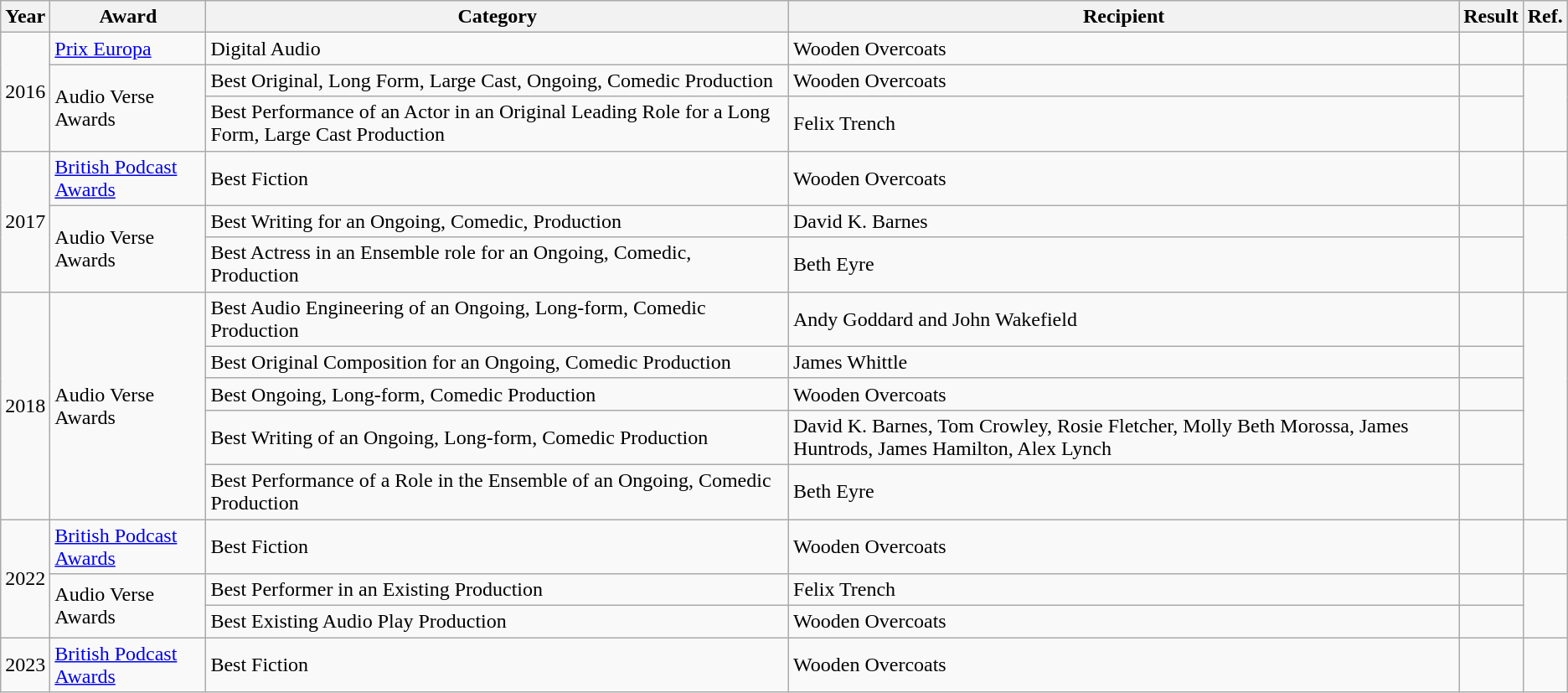<table class="wikitable">
<tr>
<th>Year</th>
<th>Award</th>
<th>Category</th>
<th>Recipient</th>
<th>Result</th>
<th>Ref.</th>
</tr>
<tr>
<td rowspan="3">2016</td>
<td><a href='#'>Prix Europa</a></td>
<td>Digital Audio</td>
<td>Wooden Overcoats</td>
<td></td>
<td></td>
</tr>
<tr>
<td rowspan="2">Audio Verse Awards</td>
<td>Best Original, Long Form, Large Cast, Ongoing, Comedic Production</td>
<td>Wooden Overcoats</td>
<td></td>
<td rowspan="2"></td>
</tr>
<tr>
<td>Best Performance of an Actor in an Original Leading Role for a Long Form, Large Cast Production</td>
<td>Felix Trench</td>
<td></td>
</tr>
<tr>
<td rowspan="3">2017</td>
<td><a href='#'>British Podcast Awards</a></td>
<td>Best Fiction</td>
<td>Wooden Overcoats</td>
<td></td>
<td></td>
</tr>
<tr>
<td rowspan="2">Audio Verse Awards</td>
<td>Best Writing for an Ongoing, Comedic, Production</td>
<td>David K. Barnes</td>
<td></td>
<td rowspan="2"></td>
</tr>
<tr>
<td>Best Actress in an Ensemble role for an Ongoing, Comedic, Production</td>
<td>Beth Eyre</td>
<td></td>
</tr>
<tr>
<td rowspan="5">2018</td>
<td rowspan="5">Audio Verse Awards</td>
<td>Best Audio Engineering of an Ongoing, Long-form, Comedic Production</td>
<td>Andy Goddard and John Wakefield</td>
<td></td>
<td rowspan="5"></td>
</tr>
<tr>
<td>Best Original Composition for an Ongoing, Comedic Production</td>
<td>James Whittle</td>
<td></td>
</tr>
<tr>
<td>Best Ongoing, Long-form, Comedic Production</td>
<td>Wooden Overcoats</td>
<td></td>
</tr>
<tr>
<td>Best Writing of an Ongoing, Long-form, Comedic Production</td>
<td>David K. Barnes, Tom Crowley, Rosie Fletcher, Molly Beth Morossa, James Huntrods, James Hamilton, Alex Lynch</td>
<td></td>
</tr>
<tr>
<td>Best Performance of a Role in the Ensemble of an Ongoing, Comedic Production</td>
<td>Beth Eyre</td>
<td></td>
</tr>
<tr>
<td rowspan="3">2022</td>
<td><a href='#'>British Podcast Awards</a></td>
<td>Best Fiction</td>
<td>Wooden Overcoats</td>
<td></td>
<td></td>
</tr>
<tr>
<td rowspan="2">Audio Verse Awards</td>
<td>Best Performer in an Existing Production</td>
<td>Felix Trench</td>
<td></td>
<td rowspan="2"></td>
</tr>
<tr>
<td>Best Existing Audio Play Production</td>
<td>Wooden Overcoats</td>
<td></td>
</tr>
<tr>
<td>2023</td>
<td><a href='#'>British Podcast Awards</a></td>
<td>Best Fiction</td>
<td>Wooden Overcoats</td>
<td></td>
<td></td>
</tr>
</table>
